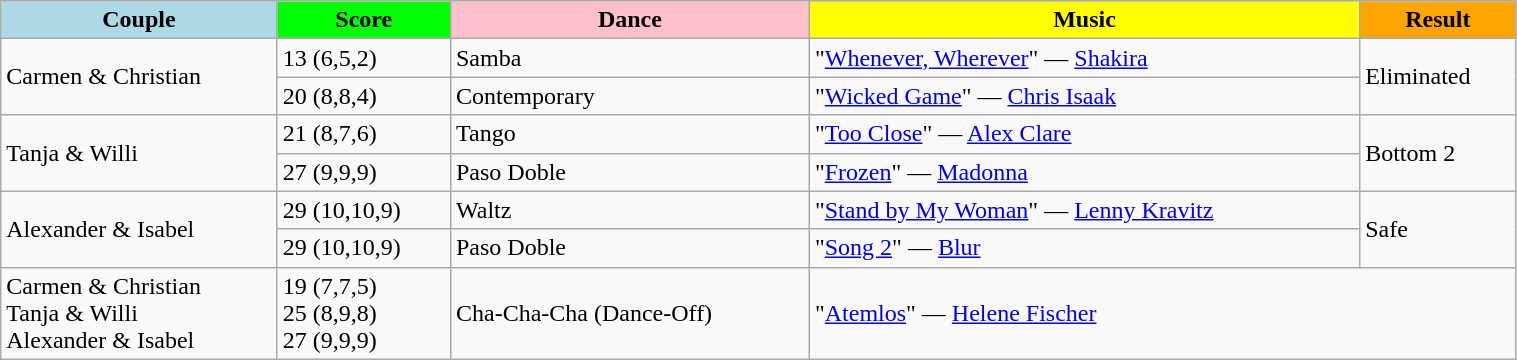<table class="wikitable" style="width:80%;">
<tr>
<th style="background:lightblue;">Couple</th>
<th style="background:lime;">Score</th>
<th style="background:pink;">Dance</th>
<th style="background:yellow;">Music</th>
<th style="background:orange;">Result</th>
</tr>
<tr>
<td rowspan=2>Carmen & Christian</td>
<td>13 (6,5,2)</td>
<td>Samba</td>
<td>"<a href='#'>Whenever, Wherever</a>" — <a href='#'>Shakira</a></td>
<td rowspan=2>Eliminated</td>
</tr>
<tr>
<td>20 (8,8,4)</td>
<td>Contemporary</td>
<td>"<a href='#'>Wicked Game</a>" — <a href='#'>Chris Isaak</a></td>
</tr>
<tr>
<td rowspan=2>Tanja & Willi</td>
<td>21 (8,7,6)</td>
<td>Tango</td>
<td>"<a href='#'>Too Close</a>" — <a href='#'>Alex Clare</a></td>
<td rowspan=2>Bottom 2</td>
</tr>
<tr>
<td>27 (9,9,9)</td>
<td>Paso Doble</td>
<td>"<a href='#'>Frozen</a>" — <a href='#'>Madonna</a></td>
</tr>
<tr>
<td rowspan=2>Alexander & Isabel</td>
<td>29 (10,10,9)</td>
<td>Waltz</td>
<td>"<a href='#'>Stand by My Woman</a>" — <a href='#'>Lenny Kravitz</a></td>
<td rowspan=2>Safe</td>
</tr>
<tr>
<td>29 (10,10,9)</td>
<td>Paso Doble</td>
<td>"<a href='#'>Song 2</a>" — <a href='#'>Blur</a></td>
</tr>
<tr>
<td>Carmen & Christian <br> Tanja & Willi <br> Alexander & Isabel</td>
<td>19 (7,7,5)<br>25 (8,9,8)<br>27 (9,9,9)</td>
<td>Cha-Cha-Cha (Dance-Off)</td>
<td colspan=2>"<a href='#'>Atemlos</a>" — <a href='#'>Helene Fischer</a></td>
</tr>
</table>
